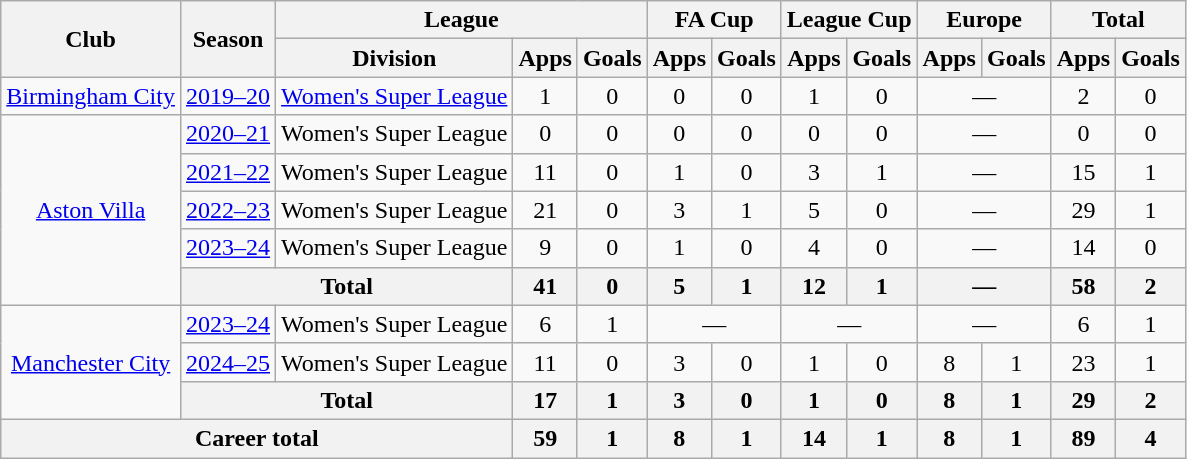<table class="wikitable" style="text-align:center">
<tr>
<th rowspan="2">Club</th>
<th rowspan="2">Season</th>
<th colspan="3">League</th>
<th colspan="2">FA Cup</th>
<th colspan="2">League Cup</th>
<th colspan="2">Europe</th>
<th colspan="2">Total</th>
</tr>
<tr>
<th>Division</th>
<th>Apps</th>
<th>Goals</th>
<th>Apps</th>
<th>Goals</th>
<th>Apps</th>
<th>Goals</th>
<th>Apps</th>
<th>Goals</th>
<th>Apps</th>
<th>Goals</th>
</tr>
<tr>
<td><a href='#'>Birmingham City</a></td>
<td><a href='#'>2019–20</a></td>
<td><a href='#'>Women's Super League</a></td>
<td>1</td>
<td>0</td>
<td>0</td>
<td>0</td>
<td>1</td>
<td>0</td>
<td colspan="2">—</td>
<td>2</td>
<td>0</td>
</tr>
<tr>
<td rowspan="5"><a href='#'>Aston Villa</a></td>
<td><a href='#'>2020–21</a></td>
<td>Women's Super League</td>
<td>0</td>
<td>0</td>
<td>0</td>
<td>0</td>
<td>0</td>
<td>0</td>
<td colspan="2">—</td>
<td>0</td>
<td>0</td>
</tr>
<tr>
<td><a href='#'>2021–22</a></td>
<td>Women's Super League</td>
<td>11</td>
<td>0</td>
<td>1</td>
<td>0</td>
<td>3</td>
<td>1</td>
<td colspan="2">—</td>
<td>15</td>
<td>1</td>
</tr>
<tr>
<td><a href='#'>2022–23</a></td>
<td>Women's Super League</td>
<td>21</td>
<td>0</td>
<td>3</td>
<td>1</td>
<td>5</td>
<td>0</td>
<td colspan="2">—</td>
<td>29</td>
<td>1</td>
</tr>
<tr>
<td><a href='#'>2023–24</a></td>
<td>Women's Super League</td>
<td>9</td>
<td>0</td>
<td>1</td>
<td>0</td>
<td>4</td>
<td>0</td>
<td colspan="2">—</td>
<td>14</td>
<td>0</td>
</tr>
<tr>
<th colspan="2">Total</th>
<th>41</th>
<th>0</th>
<th>5</th>
<th>1</th>
<th>12</th>
<th>1</th>
<th colspan="2">—</th>
<th>58</th>
<th>2</th>
</tr>
<tr>
<td rowspan="3"><a href='#'>Manchester City</a></td>
<td><a href='#'>2023–24</a></td>
<td>Women's Super League</td>
<td>6</td>
<td>1</td>
<td colspan="2">—</td>
<td colspan="2">—</td>
<td colspan="2">—</td>
<td>6</td>
<td>1</td>
</tr>
<tr>
<td><a href='#'>2024–25</a></td>
<td>Women's Super League</td>
<td>11</td>
<td>0</td>
<td>3</td>
<td>0</td>
<td>1</td>
<td>0</td>
<td>8</td>
<td>1</td>
<td>23</td>
<td>1</td>
</tr>
<tr>
<th colspan="2">Total</th>
<th>17</th>
<th>1</th>
<th>3</th>
<th>0</th>
<th>1</th>
<th>0</th>
<th>8</th>
<th>1</th>
<th>29</th>
<th>2</th>
</tr>
<tr>
<th colspan="3">Career total</th>
<th>59</th>
<th>1</th>
<th>8</th>
<th>1</th>
<th>14</th>
<th>1</th>
<th>8</th>
<th>1</th>
<th>89</th>
<th>4</th>
</tr>
</table>
